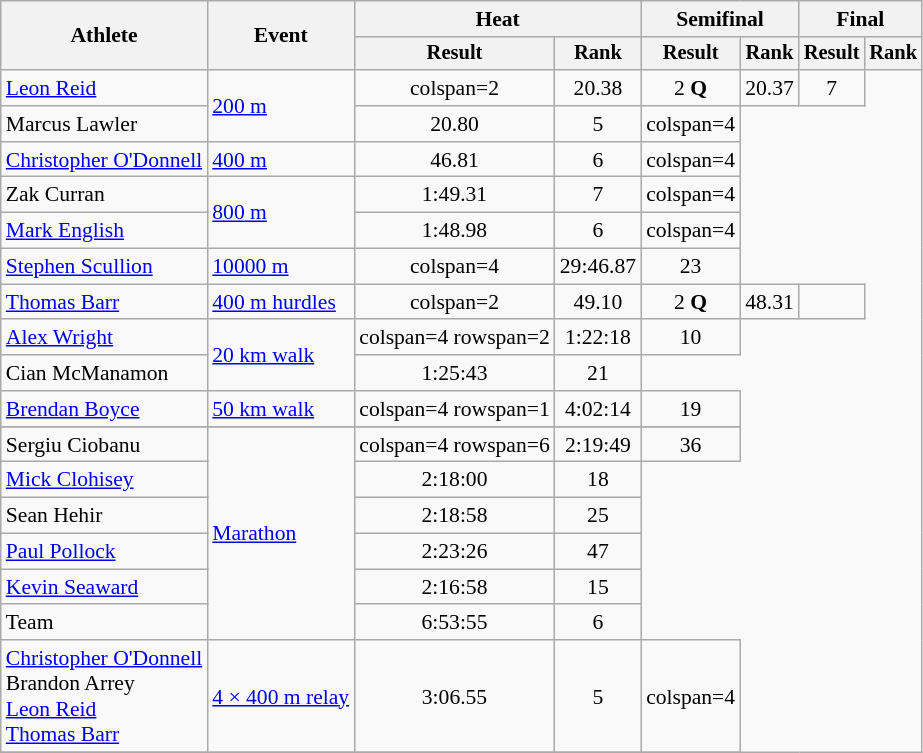<table class="wikitable" style="font-size:90%">
<tr>
<th rowspan=2>Athlete</th>
<th rowspan=2>Event</th>
<th colspan=2>Heat</th>
<th colspan=2>Semifinal</th>
<th colspan=2>Final</th>
</tr>
<tr style="font-size:95%">
<th>Result</th>
<th>Rank</th>
<th>Result</th>
<th>Rank</th>
<th>Result</th>
<th>Rank</th>
</tr>
<tr align=center>
<td align=left><a href='#'>Leon Reid</a></td>
<td style="text-align:left;" rowspan="2"><a href='#'>200 m</a></td>
<td>colspan=2 </td>
<td>20.38</td>
<td>2 <strong>Q</strong></td>
<td>20.37</td>
<td>7</td>
</tr>
<tr align=center>
<td align=left>Marcus Lawler</td>
<td>20.80</td>
<td>5</td>
<td>colspan=4 </td>
</tr>
<tr align=center>
<td align=left><a href='#'>Christopher O'Donnell</a></td>
<td style="text-align:left;" rowspan="1"><a href='#'>400 m</a></td>
<td>46.81</td>
<td>6</td>
<td>colspan=4 </td>
</tr>
<tr align=center>
<td align=left>Zak Curran</td>
<td style="text-align:left;" rowspan="2"><a href='#'>800 m</a></td>
<td>1:49.31</td>
<td>7</td>
<td>colspan=4 </td>
</tr>
<tr align=center>
<td align=left><a href='#'>Mark English</a></td>
<td>1:48.98</td>
<td>6</td>
<td>colspan=4 </td>
</tr>
<tr align=center>
<td align=left><a href='#'>Stephen Scullion</a></td>
<td align=left rowspan=1><a href='#'>10000 m</a></td>
<td>colspan=4 </td>
<td>29:46.87</td>
<td>23</td>
</tr>
<tr align=center>
<td align=left><a href='#'>Thomas Barr</a></td>
<td style="text-align:left;" rowspan="1"><a href='#'>400 m hurdles</a></td>
<td>colspan=2 </td>
<td>49.10</td>
<td>2 <strong>Q</strong></td>
<td>48.31</td>
<td></td>
</tr>
<tr align=center>
<td align=left><a href='#'>Alex Wright</a></td>
<td style="text-align:left;" rowspan="2"><a href='#'>20 km walk</a></td>
<td>colspan=4 rowspan=2 </td>
<td>1:22:18</td>
<td>10</td>
</tr>
<tr align=center>
<td align=left>Cian McManamon</td>
<td>1:25:43</td>
<td>21</td>
</tr>
<tr align=center>
<td align=left><a href='#'>Brendan Boyce</a></td>
<td style="text-align:left;" rowspan="1"><a href='#'>50 km walk</a></td>
<td>colspan=4 rowspan=1 </td>
<td>4:02:14</td>
<td>19</td>
</tr>
<tr align=center>
</tr>
<tr align=center>
<td align=left>Sergiu Ciobanu</td>
<td style="text-align:left;" rowspan="6"><a href='#'>Marathon</a></td>
<td>colspan=4 rowspan=6 </td>
<td>2:19:49</td>
<td>36</td>
</tr>
<tr align=center>
<td align=left><a href='#'>Mick Clohisey</a></td>
<td>2:18:00</td>
<td>18</td>
</tr>
<tr align=center>
<td align=left>Sean Hehir</td>
<td>2:18:58</td>
<td>25</td>
</tr>
<tr align=center>
<td align=left><a href='#'>Paul Pollock</a></td>
<td>2:23:26</td>
<td>47</td>
</tr>
<tr align=center>
<td align=left><a href='#'>Kevin Seaward</a></td>
<td>2:16:58</td>
<td>15</td>
</tr>
<tr align=center>
<td align=left>Team</td>
<td>6:53:55</td>
<td>6</td>
</tr>
<tr align=center>
<td align=left><a href='#'>Christopher O'Donnell</a><br>Brandon Arrey<br><a href='#'>Leon Reid</a> <br><a href='#'>Thomas Barr</a> <br></td>
<td align=left><a href='#'>4 × 400 m relay</a></td>
<td>3:06.55</td>
<td>5</td>
<td>colspan=4 </td>
</tr>
<tr align=center>
</tr>
</table>
